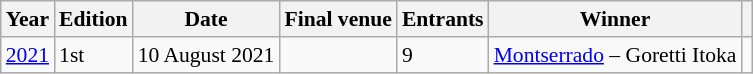<table class="wikitable defaultcenter col4left col6left" style="font-size: 90%";>
<tr>
<th>Year</th>
<th>Edition</th>
<th>Date</th>
<th>Final venue</th>
<th>Entrants</th>
<th>Winner</th>
<th></th>
</tr>
<tr>
<td><a href='#'>2021</a></td>
<td>1st</td>
<td>10 August 2021</td>
<td></td>
<td>9</td>
<td><a href='#'>Montserrado</a> – Goretti Itoka</td>
<td></td>
</tr>
</table>
